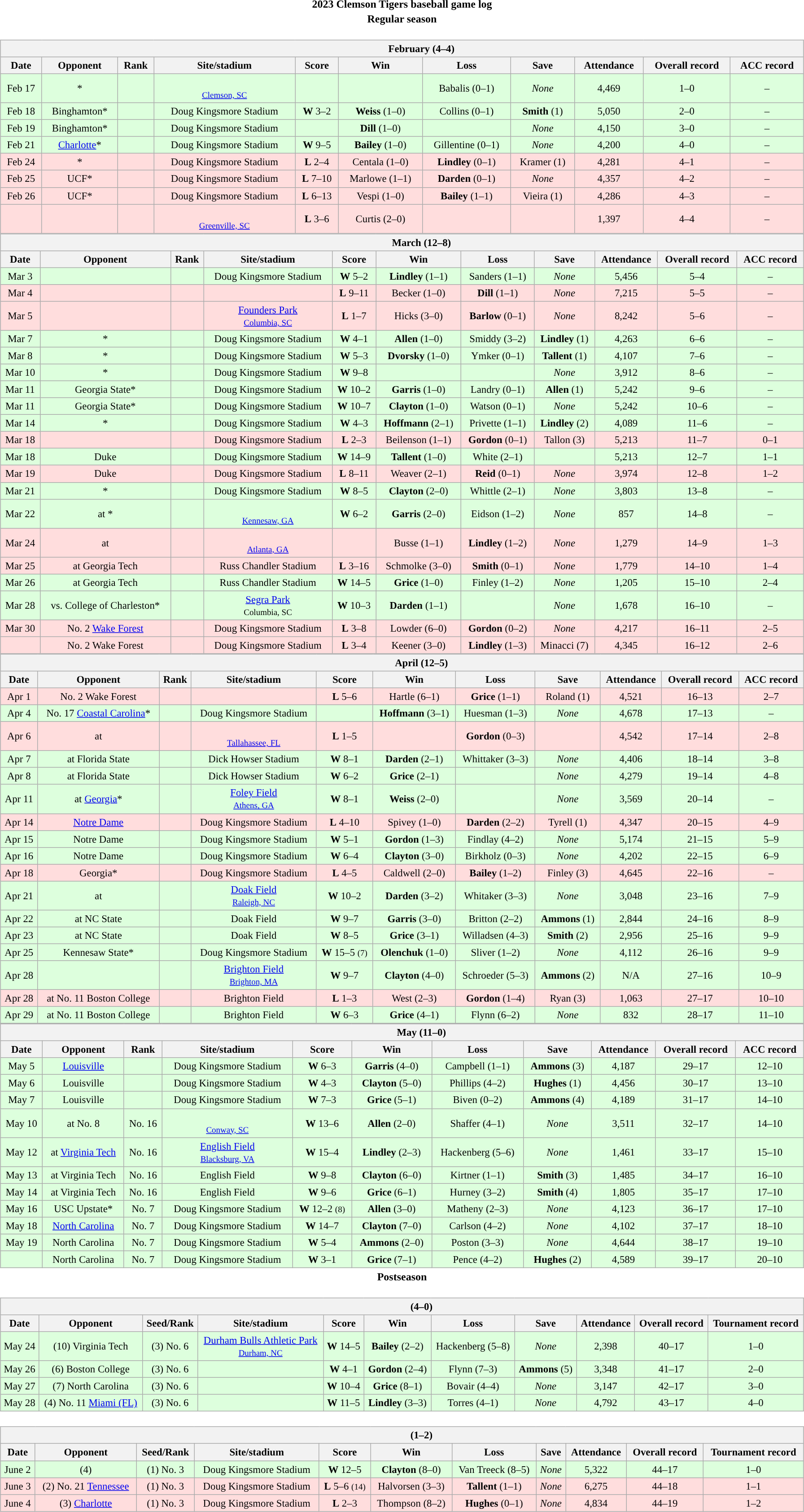<table class="toccolours" width=95% style="clear:both; margin:1.5em auto; text-align:center;">
<tr>
<th colspan=2>2023 Clemson Tigers baseball game log</th>
</tr>
<tr>
<th colspan=2>Regular season</th>
</tr>
<tr valign="top">
<td><br><table class="wikitable collapsible collapsed" style="margin:auto; width:100%; text-align:center; font-size:95%">
<tr>
<th colspan=12 style="padding-left:4em;">February (4–4)</th>
</tr>
<tr>
<th>Date</th>
<th>Opponent</th>
<th>Rank</th>
<th>Site/stadium</th>
<th>Score</th>
<th>Win</th>
<th>Loss</th>
<th>Save</th>
<th>Attendance</th>
<th>Overall record</th>
<th>ACC record</th>
</tr>
<tr style="background:#ddffdd">
<td>Feb 17</td>
<td>*</td>
<td></td>
<td><br><small><a href='#'>Clemson, SC</a></small></td>
<td></td>
<td></td>
<td>Babalis (0–1)</td>
<td><em>None</em></td>
<td>4,469</td>
<td>1–0</td>
<td>–</td>
</tr>
<tr style="background:#ddffdd">
<td>Feb 18</td>
<td>Binghamton*</td>
<td></td>
<td>Doug Kingsmore Stadium</td>
<td><strong>W</strong> 3–2</td>
<td><strong>Weiss</strong> (1–0)</td>
<td>Collins (0–1)</td>
<td><strong>Smith</strong> (1)</td>
<td>5,050</td>
<td>2–0</td>
<td>–</td>
</tr>
<tr style="background:#ddffdd">
<td>Feb 19</td>
<td>Binghamton*</td>
<td></td>
<td>Doug Kingsmore Stadium</td>
<td></td>
<td><strong>Dill</strong> (1–0)</td>
<td></td>
<td><em>None</em></td>
<td>4,150</td>
<td>3–0</td>
<td>–</td>
</tr>
<tr style="background:#ddffdd">
<td>Feb 21</td>
<td><a href='#'>Charlotte</a>*</td>
<td></td>
<td>Doug Kingsmore Stadium</td>
<td><strong>W</strong> 9–5</td>
<td><strong>Bailey</strong> (1–0)</td>
<td>Gillentine (0–1)</td>
<td><em>None</em></td>
<td>4,200</td>
<td>4–0</td>
<td>–</td>
</tr>
<tr style="background:#ffdddd">
<td>Feb 24</td>
<td>*</td>
<td></td>
<td>Doug Kingsmore Stadium</td>
<td><strong>L</strong> 2–4</td>
<td>Centala (1–0)</td>
<td><strong>Lindley</strong> (0–1)</td>
<td>Kramer (1)</td>
<td>4,281</td>
<td>4–1</td>
<td>–</td>
</tr>
<tr style="background:#ffdddd">
<td>Feb 25</td>
<td>UCF*</td>
<td></td>
<td>Doug Kingsmore Stadium</td>
<td><strong>L</strong> 7–10</td>
<td>Marlowe (1–1)</td>
<td><strong>Darden</strong> (0–1)</td>
<td><em>None</em></td>
<td>4,357</td>
<td>4–2</td>
<td>–</td>
</tr>
<tr style="background:#ffdddd">
<td>Feb 26</td>
<td>UCF*</td>
<td></td>
<td>Doug Kingsmore Stadium</td>
<td><strong>L</strong> 6–13</td>
<td>Vespi (1–0)</td>
<td><strong>Bailey</strong> (1–1)</td>
<td>Vieira (1)</td>
<td>4,286</td>
<td>4–3</td>
<td>–</td>
</tr>
<tr style="background:#ffdddd">
<td></td>
<td></td>
<td></td>
<td><br><small><a href='#'>Greenville, SC</a></small></td>
<td><strong>L</strong> 3–6</td>
<td>Curtis (2–0)</td>
<td></td>
<td></td>
<td>1,397</td>
<td>4–4</td>
<td>–</td>
</tr>
</table>
<table class="wikitable collapsible collapsed" style="margin:auto; width:100%; text-align:center; font-size:95%">
<tr>
<th colspan=12 style="padding-left:4em;">March (12–8)</th>
</tr>
<tr>
<th>Date</th>
<th>Opponent</th>
<th>Rank</th>
<th>Site/stadium</th>
<th>Score</th>
<th>Win</th>
<th>Loss</th>
<th>Save</th>
<th>Attendance</th>
<th>Overall record</th>
<th>ACC record</th>
</tr>
<tr style="background:#ddffdd">
<td>Mar 3</td>
<td></td>
<td></td>
<td>Doug Kingsmore Stadium</td>
<td><strong>W</strong> 5–2</td>
<td><strong>Lindley</strong> (1–1)</td>
<td>Sanders (1–1)</td>
<td><em>None</em></td>
<td>5,456</td>
<td>5–4</td>
<td>–</td>
</tr>
<tr style="background:#ffdddd">
<td>Mar 4</td>
<td></td>
<td></td>
<td></td>
<td><strong>L</strong> 9–11</td>
<td>Becker (1–0)</td>
<td><strong>Dill</strong> (1–1)</td>
<td><em>None</em></td>
<td>7,215</td>
<td>5–5</td>
<td>–</td>
</tr>
<tr style="background:#ffdddd">
<td>Mar 5</td>
<td></td>
<td></td>
<td><a href='#'>Founders Park</a><br><small><a href='#'>Columbia, SC</a></small></td>
<td><strong>L</strong> 1–7</td>
<td>Hicks (3–0)</td>
<td><strong>Barlow</strong> (0–1)</td>
<td><em>None</em></td>
<td>8,242</td>
<td>5–6</td>
<td>–</td>
</tr>
<tr style="background:#ddffdd">
<td>Mar 7</td>
<td>*</td>
<td></td>
<td>Doug Kingsmore Stadium</td>
<td><strong>W</strong> 4–1</td>
<td><strong>Allen</strong> (1–0)</td>
<td>Smiddy (3–2)</td>
<td><strong>Lindley</strong> (1)</td>
<td>4,263</td>
<td>6–6</td>
<td>–</td>
</tr>
<tr style="background:#ddffdd">
<td>Mar 8</td>
<td>*</td>
<td></td>
<td>Doug Kingsmore Stadium</td>
<td><strong>W</strong> 5–3</td>
<td><strong>Dvorsky</strong> (1–0)</td>
<td>Ymker (0–1)</td>
<td><strong>Tallent</strong> (1)</td>
<td>4,107</td>
<td>7–6</td>
<td>–</td>
</tr>
<tr style="background:#ddffdd">
<td>Mar 10</td>
<td>*</td>
<td></td>
<td>Doug Kingsmore Stadium</td>
<td><strong>W</strong> 9–8</td>
<td></td>
<td></td>
<td><em>None</em></td>
<td>3,912</td>
<td>8–6</td>
<td>–</td>
</tr>
<tr style="background:#ddffdd">
<td>Mar 11</td>
<td>Georgia State*</td>
<td></td>
<td>Doug Kingsmore Stadium</td>
<td><strong>W</strong> 10–2</td>
<td><strong>Garris</strong> (1–0)</td>
<td>Landry (0–1)</td>
<td><strong>Allen</strong> (1)</td>
<td>5,242</td>
<td>9–6</td>
<td>–</td>
</tr>
<tr style="background:#ddffdd">
<td>Mar 11</td>
<td>Georgia State*</td>
<td></td>
<td>Doug Kingsmore Stadium</td>
<td><strong>W</strong> 10–7</td>
<td><strong>Clayton</strong> (1–0)</td>
<td>Watson (0–1)</td>
<td><em>None</em></td>
<td>5,242</td>
<td>10–6</td>
<td>–</td>
</tr>
<tr style="background:#ddffdd">
<td>Mar 14</td>
<td>*</td>
<td></td>
<td>Doug Kingsmore Stadium</td>
<td><strong>W</strong> 4–3</td>
<td><strong>Hoffmann</strong> (2–1)</td>
<td>Privette (1–1)</td>
<td><strong>Lindley</strong> (2)</td>
<td>4,089</td>
<td>11–6</td>
<td>–</td>
</tr>
<tr style="background:#ffdddd">
<td>Mar 18</td>
<td></td>
<td></td>
<td>Doug Kingsmore Stadium</td>
<td><strong>L</strong> 2–3</td>
<td>Beilenson (1–1)</td>
<td><strong>Gordon</strong> (0–1)</td>
<td>Tallon (3)</td>
<td>5,213</td>
<td>11–7</td>
<td>0–1</td>
</tr>
<tr style="background:#ddffdd">
<td>Mar 18</td>
<td>Duke</td>
<td></td>
<td>Doug Kingsmore Stadium</td>
<td><strong>W</strong> 14–9</td>
<td><strong>Tallent</strong> (1–0)</td>
<td>White (2–1)</td>
<td></td>
<td>5,213</td>
<td>12–7</td>
<td>1–1</td>
</tr>
<tr style="background:#ffdddd">
<td>Mar 19</td>
<td>Duke</td>
<td></td>
<td>Doug Kingsmore Stadium</td>
<td><strong>L</strong> 8–11</td>
<td>Weaver (2–1)</td>
<td><strong>Reid</strong> (0–1)</td>
<td><em>None</em></td>
<td>3,974</td>
<td>12–8</td>
<td>1–2</td>
</tr>
<tr style="background:#ddffdd">
<td>Mar 21</td>
<td>*</td>
<td></td>
<td>Doug Kingsmore Stadium</td>
<td><strong>W</strong> 8–5</td>
<td><strong>Clayton</strong> (2–0)</td>
<td>Whittle (2–1)</td>
<td><em>None</em></td>
<td>3,803</td>
<td>13–8</td>
<td>–</td>
</tr>
<tr style="background:#ddffdd">
<td>Mar 22</td>
<td>at *</td>
<td></td>
<td><br><small><a href='#'>Kennesaw, GA</a></small></td>
<td><strong>W</strong> 6–2</td>
<td><strong>Garris</strong> (2–0)</td>
<td>Eidson (1–2)</td>
<td><em>None</em></td>
<td>857</td>
<td>14–8</td>
<td>–</td>
</tr>
<tr style="background:#ffdddd">
<td>Mar 24</td>
<td>at </td>
<td></td>
<td><br><small><a href='#'>Atlanta, GA</a></small></td>
<td></td>
<td>Busse (1–1)</td>
<td><strong>Lindley</strong> (1–2)</td>
<td><em>None</em></td>
<td>1,279</td>
<td>14–9</td>
<td>1–3</td>
</tr>
<tr style="background:#ffdddd">
<td>Mar 25</td>
<td>at Georgia Tech</td>
<td></td>
<td>Russ Chandler Stadium</td>
<td><strong>L</strong> 3–16</td>
<td>Schmolke (3–0)</td>
<td><strong>Smith</strong> (0–1)</td>
<td><em>None</em></td>
<td>1,779</td>
<td>14–10</td>
<td>1–4</td>
</tr>
<tr style="background:#ddffdd">
<td>Mar 26</td>
<td>at Georgia Tech</td>
<td></td>
<td>Russ Chandler Stadium</td>
<td><strong>W</strong> 14–5</td>
<td><strong>Grice</strong> (1–0)</td>
<td>Finley (1–2)</td>
<td><em>None</em></td>
<td>1,205</td>
<td>15–10</td>
<td>2–4</td>
</tr>
<tr style="background:#ddffdd">
<td>Mar 28</td>
<td>vs. College of Charleston*</td>
<td></td>
<td><a href='#'>Segra Park</a><br><small>Columbia, SC</small></td>
<td><strong>W</strong> 10–3</td>
<td><strong>Darden</strong> (1–1)</td>
<td></td>
<td><em>None</em></td>
<td>1,678</td>
<td>16–10</td>
<td>–</td>
</tr>
<tr style="background:#ffdddd">
<td>Mar 30</td>
<td>No. 2 <a href='#'>Wake Forest</a></td>
<td></td>
<td>Doug Kingsmore Stadium</td>
<td><strong>L</strong> 3–8</td>
<td>Lowder (6–0)</td>
<td><strong>Gordon</strong> (0–2)</td>
<td><em>None</em></td>
<td>4,217</td>
<td>16–11</td>
<td>2–5</td>
</tr>
<tr style="background:#ffdddd">
<td></td>
<td>No. 2 Wake Forest</td>
<td></td>
<td>Doug Kingsmore Stadium</td>
<td><strong>L</strong> 3–4</td>
<td>Keener (3–0)</td>
<td><strong>Lindley</strong> (1–3)</td>
<td>Minacci (7)</td>
<td>4,345</td>
<td>16–12</td>
<td>2–6</td>
</tr>
</table>
<table class="wikitable collapsible collapsed" style="margin:auto; width:100%; text-align:center; font-size:95%">
<tr>
<th colspan=12 style="padding-left:4em;">April (12–5)</th>
</tr>
<tr>
<th>Date</th>
<th>Opponent</th>
<th>Rank</th>
<th>Site/stadium</th>
<th>Score</th>
<th>Win</th>
<th>Loss</th>
<th>Save</th>
<th>Attendance</th>
<th>Overall record</th>
<th>ACC record</th>
</tr>
<tr style="background:#ffdddd">
<td>Apr 1</td>
<td>No. 2 Wake Forest</td>
<td></td>
<td></td>
<td><strong>L</strong> 5–6</td>
<td>Hartle (6–1)</td>
<td><strong>Grice</strong> (1–1)</td>
<td>Roland (1)</td>
<td>4,521</td>
<td>16–13</td>
<td>2–7</td>
</tr>
<tr style="background:#ddffdd">
<td>Apr 4</td>
<td>No. 17 <a href='#'>Coastal Carolina</a>*</td>
<td></td>
<td>Doug Kingsmore Stadium</td>
<td></td>
<td><strong>Hoffmann</strong> (3–1)</td>
<td>Huesman (1–3)</td>
<td><em>None</em></td>
<td>4,678</td>
<td>17–13</td>
<td>–</td>
</tr>
<tr style="background:#ffdddd">
<td>Apr 6</td>
<td>at </td>
<td></td>
<td><br><small><a href='#'>Tallahassee, FL</a></small></td>
<td><strong>L</strong> 1–5</td>
<td></td>
<td><strong>Gordon</strong> (0–3)</td>
<td></td>
<td>4,542</td>
<td>17–14</td>
<td>2–8</td>
</tr>
<tr style="background:#ddffdd">
<td>Apr 7</td>
<td>at Florida State</td>
<td></td>
<td>Dick Howser Stadium</td>
<td><strong>W</strong> 8–1</td>
<td><strong>Darden</strong> (2–1)</td>
<td>Whittaker (3–3)</td>
<td><em>None</em></td>
<td>4,406</td>
<td>18–14</td>
<td>3–8</td>
</tr>
<tr style="background:#ddffdd">
<td>Apr 8</td>
<td>at Florida State</td>
<td></td>
<td>Dick Howser Stadium</td>
<td><strong>W</strong> 6–2</td>
<td><strong>Grice</strong> (2–1)</td>
<td></td>
<td><em>None</em></td>
<td>4,279</td>
<td>19–14</td>
<td>4–8</td>
</tr>
<tr style="background:#ddffdd">
<td>Apr 11</td>
<td>at <a href='#'>Georgia</a>*</td>
<td></td>
<td><a href='#'>Foley Field</a><br><small><a href='#'>Athens, GA</a></small></td>
<td><strong>W</strong> 8–1</td>
<td><strong>Weiss</strong> (2–0)</td>
<td></td>
<td><em>None</em></td>
<td>3,569</td>
<td>20–14</td>
<td>–</td>
</tr>
<tr style="background:#ffdddd">
<td>Apr 14</td>
<td><a href='#'>Notre Dame</a></td>
<td></td>
<td>Doug Kingsmore Stadium</td>
<td><strong>L</strong> 4–10</td>
<td>Spivey (1–0)</td>
<td><strong>Darden</strong> (2–2)</td>
<td>Tyrell (1)</td>
<td>4,347</td>
<td>20–15</td>
<td>4–9</td>
</tr>
<tr style="background:#ddffdd">
<td>Apr 15</td>
<td>Notre Dame</td>
<td></td>
<td>Doug Kingsmore Stadium</td>
<td><strong>W</strong> 5–1</td>
<td><strong>Gordon</strong> (1–3)</td>
<td>Findlay (4–2)</td>
<td><em>None</em></td>
<td>5,174</td>
<td>21–15</td>
<td>5–9</td>
</tr>
<tr style="background:#ddffdd">
<td>Apr 16</td>
<td>Notre Dame</td>
<td></td>
<td>Doug Kingsmore Stadium</td>
<td><strong>W</strong> 6–4</td>
<td><strong>Clayton</strong> (3–0)</td>
<td>Birkholz (0–3)</td>
<td><em>None</em></td>
<td>4,202</td>
<td>22–15</td>
<td>6–9</td>
</tr>
<tr style="background:#ffdddd">
<td>Apr 18</td>
<td>Georgia*</td>
<td></td>
<td>Doug Kingsmore Stadium</td>
<td><strong>L</strong> 4–5</td>
<td>Caldwell (2–0)</td>
<td><strong>Bailey</strong> (1–2)</td>
<td>Finley (3)</td>
<td>4,645</td>
<td>22–16</td>
<td>–</td>
</tr>
<tr style="background:#ddffdd">
<td>Apr 21</td>
<td>at </td>
<td></td>
<td><a href='#'>Doak Field</a><br><small><a href='#'>Raleigh, NC</a></small></td>
<td><strong>W</strong> 10–2</td>
<td><strong>Darden</strong> (3–2)</td>
<td>Whitaker (3–3)</td>
<td><em>None</em></td>
<td>3,048</td>
<td>23–16</td>
<td>7–9</td>
</tr>
<tr style="background:#ddffdd">
<td>Apr 22</td>
<td>at NC State</td>
<td></td>
<td>Doak Field</td>
<td><strong>W</strong> 9–7</td>
<td><strong>Garris</strong> (3–0)</td>
<td>Britton (2–2)</td>
<td><strong>Ammons</strong> (1)</td>
<td>2,844</td>
<td>24–16</td>
<td>8–9</td>
</tr>
<tr style="background:#ddffdd">
<td>Apr 23</td>
<td>at NC State</td>
<td></td>
<td>Doak Field</td>
<td><strong>W</strong> 8–5</td>
<td><strong>Grice</strong> (3–1)</td>
<td>Willadsen (4–3)</td>
<td><strong>Smith</strong> (2)</td>
<td>2,956</td>
<td>25–16</td>
<td>9–9</td>
</tr>
<tr style="background:#ddffdd">
<td>Apr 25</td>
<td>Kennesaw State*</td>
<td></td>
<td>Doug Kingsmore Stadium</td>
<td><strong>W</strong> 15–5 <small>(7)</small></td>
<td><strong>Olenchuk</strong> (1–0)</td>
<td>Sliver (1–2)</td>
<td><em>None</em></td>
<td>4,112</td>
<td>26–16</td>
<td>9–9</td>
</tr>
<tr style="background:#ddffdd">
<td>Apr 28</td>
<td></td>
<td></td>
<td><a href='#'>Brighton Field</a><br><small><a href='#'>Brighton, MA</a></small></td>
<td><strong>W</strong> 9–7</td>
<td><strong>Clayton</strong> (4–0)</td>
<td>Schroeder (5–3)</td>
<td><strong>Ammons</strong> (2)</td>
<td>N/A</td>
<td>27–16</td>
<td>10–9</td>
</tr>
<tr style="background:#ffdddd">
<td>Apr 28</td>
<td>at No. 11 Boston College</td>
<td></td>
<td>Brighton Field</td>
<td><strong>L</strong> 1–3</td>
<td>West (2–3)</td>
<td><strong>Gordon</strong> (1–4)</td>
<td>Ryan (3)</td>
<td>1,063</td>
<td>27–17</td>
<td>10–10</td>
</tr>
<tr style="background:#ddffdd">
<td>Apr 29</td>
<td>at No. 11 Boston College</td>
<td></td>
<td>Brighton Field</td>
<td><strong>W</strong> 6–3</td>
<td><strong>Grice</strong> (4–1)</td>
<td>Flynn (6–2)</td>
<td><em>None</em></td>
<td>832</td>
<td>28–17</td>
<td>11–10</td>
</tr>
</table>
<table class="wikitable collapsible collapsed" style="margin:auto; width:100%; text-align:center; font-size:95%">
<tr>
<th colspan=12 style="padding-left:4em;">May (11–0)</th>
</tr>
<tr>
<th>Date</th>
<th>Opponent</th>
<th>Rank</th>
<th>Site/stadium</th>
<th>Score</th>
<th>Win</th>
<th>Loss</th>
<th>Save</th>
<th>Attendance</th>
<th>Overall record</th>
<th>ACC record</th>
</tr>
<tr style="background:#ddffdd">
<td>May 5</td>
<td><a href='#'>Louisville</a></td>
<td></td>
<td>Doug Kingsmore Stadium</td>
<td><strong>W</strong> 6–3</td>
<td><strong>Garris</strong> (4–0)</td>
<td>Campbell (1–1)</td>
<td><strong>Ammons</strong> (3)</td>
<td>4,187</td>
<td>29–17</td>
<td>12–10</td>
</tr>
<tr style="background:#ddffdd">
<td>May 6</td>
<td>Louisville</td>
<td></td>
<td>Doug Kingsmore Stadium</td>
<td><strong>W</strong> 4–3</td>
<td><strong>Clayton</strong> (5–0)</td>
<td>Phillips (4–2)</td>
<td><strong>Hughes</strong> (1)</td>
<td>4,456</td>
<td>30–17</td>
<td>13–10</td>
</tr>
<tr style="background:#ddffdd">
<td>May 7</td>
<td>Louisville</td>
<td></td>
<td>Doug Kingsmore Stadium</td>
<td><strong>W</strong> 7–3</td>
<td><strong>Grice</strong> (5–1)</td>
<td>Biven (0–2)</td>
<td><strong>Ammons</strong> (4)</td>
<td>4,189</td>
<td>31–17</td>
<td>14–10</td>
</tr>
<tr style="background:#ddffdd">
<td>May 10</td>
<td>at No. 8 </td>
<td>No. 16</td>
<td><br><small><a href='#'>Conway, SC</a></small></td>
<td><strong>W</strong> 13–6</td>
<td><strong>Allen</strong> (2–0)</td>
<td>Shaffer (4–1)</td>
<td><em>None</em></td>
<td>3,511</td>
<td>32–17</td>
<td>14–10</td>
</tr>
<tr style="background:#ddffdd">
<td>May 12</td>
<td>at <a href='#'>Virginia Tech</a></td>
<td>No. 16</td>
<td><a href='#'>English Field</a><br><small><a href='#'>Blacksburg, VA</a></small></td>
<td><strong>W</strong> 15–4</td>
<td><strong>Lindley</strong> (2–3)</td>
<td>Hackenberg (5–6)</td>
<td><em>None</em></td>
<td>1,461</td>
<td>33–17</td>
<td>15–10</td>
</tr>
<tr style="background:#ddffdd">
<td>May 13</td>
<td>at Virginia Tech</td>
<td>No. 16</td>
<td>English Field</td>
<td><strong>W</strong> 9–8</td>
<td><strong>Clayton</strong> (6–0)</td>
<td>Kirtner (1–1)</td>
<td><strong>Smith</strong> (3)</td>
<td>1,485</td>
<td>34–17</td>
<td>16–10</td>
</tr>
<tr style="background:#ddffdd">
<td>May 14</td>
<td>at Virginia Tech</td>
<td>No. 16</td>
<td>English Field</td>
<td><strong>W</strong> 9–6</td>
<td><strong>Grice</strong> (6–1)</td>
<td>Hurney (3–2)</td>
<td><strong>Smith</strong> (4)</td>
<td>1,805</td>
<td>35–17</td>
<td>17–10</td>
</tr>
<tr style="background:#ddffdd">
<td>May 16</td>
<td>USC Upstate*</td>
<td>No. 7</td>
<td>Doug Kingsmore Stadium</td>
<td><strong>W</strong> 12–2 <small>(8)</small></td>
<td><strong>Allen</strong> (3–0)</td>
<td>Matheny (2–3)</td>
<td><em>None</em></td>
<td>4,123</td>
<td>36–17</td>
<td>17–10</td>
</tr>
<tr style="background:#ddffdd">
<td>May 18</td>
<td><a href='#'>North Carolina</a></td>
<td>No. 7</td>
<td>Doug Kingsmore Stadium</td>
<td><strong>W</strong> 14–7</td>
<td><strong>Clayton</strong> (7–0)</td>
<td>Carlson (4–2)</td>
<td><em>None</em></td>
<td>4,102</td>
<td>37–17</td>
<td>18–10</td>
</tr>
<tr style="background:#ddffdd">
<td>May 19</td>
<td>North Carolina</td>
<td>No. 7</td>
<td>Doug Kingsmore Stadium</td>
<td><strong>W</strong> 5–4</td>
<td><strong>Ammons</strong> (2–0)</td>
<td>Poston (3–3)</td>
<td><em>None</em></td>
<td>4,644</td>
<td>38–17</td>
<td>19–10</td>
</tr>
<tr style="background:#ddffdd">
<td></td>
<td>North Carolina</td>
<td>No. 7</td>
<td>Doug Kingsmore Stadium</td>
<td><strong>W</strong> 3–1</td>
<td><strong>Grice</strong> (7–1)</td>
<td>Pence (4–2)</td>
<td><strong>Hughes</strong> (2)</td>
<td>4,589</td>
<td>39–17</td>
<td>20–10</td>
</tr>
</table>
</td>
</tr>
<tr>
<th colspan=2>Postseason</th>
</tr>
<tr>
<td><br><table class="wikitable collapsible collapsed" style="margin:auto; width:100%; text-align:center; font-size:95%">
<tr>
<th colspan=13 style="padding-left:4em;"><a href='#'></a> (4–0)</th>
</tr>
<tr>
<th>Date</th>
<th>Opponent</th>
<th>Seed/Rank</th>
<th>Site/stadium</th>
<th>Score</th>
<th>Win</th>
<th>Loss</th>
<th>Save</th>
<th>Attendance</th>
<th>Overall record</th>
<th>Tournament record</th>
</tr>
<tr style="background:#ddffdd">
<td>May 24</td>
<td>(10) Virginia Tech</td>
<td>(3) No. 6</td>
<td><a href='#'>Durham Bulls Athletic Park</a><br><small><a href='#'>Durham, NC</a></small></td>
<td><strong>W</strong> 14–5</td>
<td><strong>Bailey</strong> (2–2)</td>
<td>Hackenberg (5–8)</td>
<td><em>None</em></td>
<td>2,398</td>
<td>40–17</td>
<td>1–0</td>
</tr>
<tr style="background:#ddffdd">
<td>May 26</td>
<td>(6) Boston College</td>
<td>(3) No. 6</td>
<td></td>
<td><strong>W</strong> 4–1</td>
<td><strong>Gordon</strong> (2–4)</td>
<td>Flynn (7–3)</td>
<td><strong>Ammons</strong> (5)</td>
<td>3,348</td>
<td>41–17</td>
<td>2–0</td>
</tr>
<tr style="background:#ddffdd">
<td>May 27</td>
<td>(7) North Carolina</td>
<td>(3) No. 6</td>
<td></td>
<td><strong>W</strong> 10–4</td>
<td><strong>Grice</strong> (8–1)</td>
<td>Bovair (4–4)</td>
<td><em>None</em></td>
<td>3,147</td>
<td>42–17</td>
<td>3–0</td>
</tr>
<tr style="background:#ddffdd">
<td>May 28</td>
<td>(4) No. 11 <a href='#'>Miami (FL)</a></td>
<td>(3) No. 6</td>
<td></td>
<td><strong>W</strong> 11–5</td>
<td><strong>Lindley</strong> (3–3)</td>
<td>Torres (4–1)</td>
<td><em>None</em></td>
<td>4,792</td>
<td>43–17</td>
<td>4–0</td>
</tr>
</table>
</td>
</tr>
<tr>
<td><br><table class="wikitable collapsible collapsed" style="margin:auto; width:100%; text-align:center; font-size:95%">
<tr>
<th colspan=13 style="padding-left:4em;"><a href='#'></a> (1–2)</th>
</tr>
<tr>
<th>Date</th>
<th>Opponent</th>
<th>Seed/Rank</th>
<th>Site/stadium</th>
<th>Score</th>
<th>Win</th>
<th>Loss</th>
<th>Save</th>
<th>Attendance</th>
<th>Overall record</th>
<th>Tournament record</th>
</tr>
<tr style="background:#ddffdd">
<td>June 2</td>
<td>(4) </td>
<td>(1) No. 3</td>
<td>Doug Kingsmore Stadium</td>
<td><strong>W</strong> 12–5</td>
<td><strong>Clayton</strong> (8–0)</td>
<td>Van Treeck (8–5)</td>
<td><em>None</em></td>
<td>5,322</td>
<td>44–17</td>
<td>1–0</td>
</tr>
<tr style="background:#ffdddd">
<td>June 3</td>
<td>(2) No. 21 <a href='#'>Tennessee</a></td>
<td>(1) No. 3</td>
<td>Doug Kingsmore Stadium</td>
<td><strong>L</strong> 5–6 <small>(14)</small></td>
<td>Halvorsen (3–3)</td>
<td><strong>Tallent</strong> (1–1)</td>
<td><em>None</em></td>
<td>6,275</td>
<td>44–18</td>
<td>1–1</td>
</tr>
<tr style="background:#ffdddd">
<td>June 4</td>
<td>(3) <a href='#'>Charlotte</a></td>
<td>(1) No. 3</td>
<td>Doug Kingsmore Stadium</td>
<td><strong>L</strong> 2–3</td>
<td>Thompson (8–2)</td>
<td><strong>Hughes</strong> (0–1)</td>
<td><em>None</em></td>
<td>4,834</td>
<td>44–19</td>
<td>1–2</td>
</tr>
</table>
</td>
</tr>
</table>
